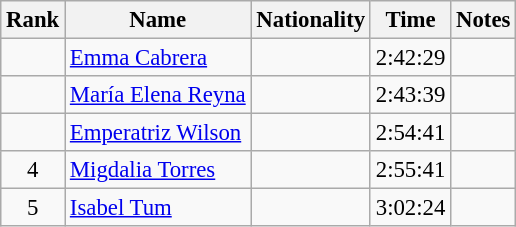<table class="wikitable sortable" style="text-align:center;font-size:95%">
<tr>
<th>Rank</th>
<th>Name</th>
<th>Nationality</th>
<th>Time</th>
<th>Notes</th>
</tr>
<tr>
<td></td>
<td align=left><a href='#'>Emma Cabrera</a></td>
<td align=left></td>
<td>2:42:29</td>
<td></td>
</tr>
<tr>
<td></td>
<td align=left><a href='#'>María Elena Reyna</a></td>
<td align=left></td>
<td>2:43:39</td>
<td></td>
</tr>
<tr>
<td></td>
<td align=left><a href='#'>Emperatriz Wilson</a></td>
<td align=left></td>
<td>2:54:41</td>
<td></td>
</tr>
<tr>
<td>4</td>
<td align=left><a href='#'>Migdalia Torres</a></td>
<td align=left></td>
<td>2:55:41</td>
<td></td>
</tr>
<tr>
<td>5</td>
<td align=left><a href='#'>Isabel Tum</a></td>
<td align=left></td>
<td>3:02:24</td>
<td></td>
</tr>
</table>
